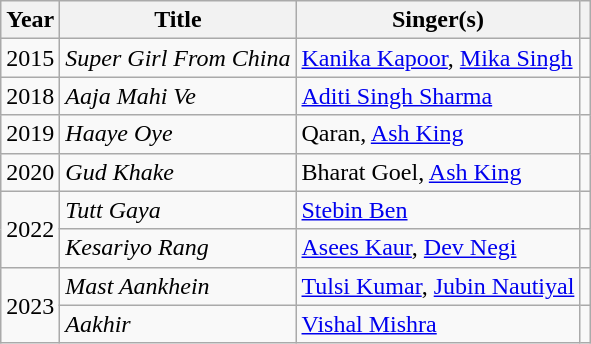<table class="wikitable sortable">
<tr style="text-align:center;">
<th>Year</th>
<th>Title</th>
<th>Singer(s)</th>
<th class="unsortable"></th>
</tr>
<tr>
<td>2015</td>
<td><em>Super Girl From China</em></td>
<td><a href='#'>Kanika Kapoor</a>, <a href='#'>Mika Singh</a></td>
<td></td>
</tr>
<tr>
<td>2018</td>
<td><em>Aaja Mahi Ve</em></td>
<td><a href='#'>Aditi Singh Sharma</a></td>
<td></td>
</tr>
<tr>
<td>2019</td>
<td><em>Haaye Oye</em></td>
<td>Qaran, <a href='#'>Ash King</a></td>
<td></td>
</tr>
<tr>
<td>2020</td>
<td><em>Gud Khake</em></td>
<td>Bharat Goel, <a href='#'>Ash King</a></td>
<td></td>
</tr>
<tr>
<td rowspan="2">2022</td>
<td><em>Tutt Gaya</em></td>
<td><a href='#'>Stebin Ben</a></td>
<td></td>
</tr>
<tr>
<td><em>Kesariyo Rang</em></td>
<td><a href='#'>Asees Kaur</a>, <a href='#'>Dev Negi</a></td>
<td></td>
</tr>
<tr>
<td rowspan="2">2023</td>
<td><em>Mast Aankhein</em></td>
<td><a href='#'>Tulsi Kumar</a>, <a href='#'>Jubin Nautiyal</a></td>
<td></td>
</tr>
<tr>
<td><em>Aakhir</em></td>
<td><a href='#'>Vishal Mishra</a></td>
<td></td>
</tr>
</table>
